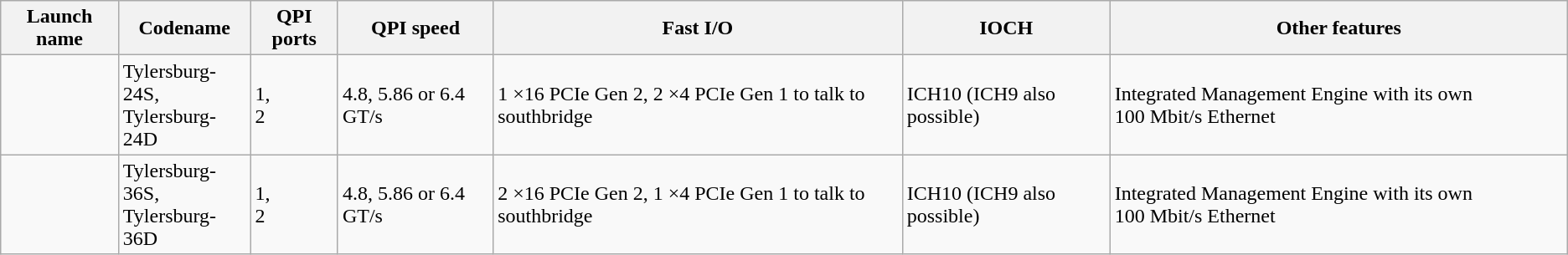<table class="wikitable">
<tr>
<th>Launch name</th>
<th>Codename</th>
<th>QPI ports</th>
<th>QPI speed</th>
<th>Fast I/O</th>
<th>IOCH</th>
<th>Other features</th>
</tr>
<tr>
<td></td>
<td>Tylersburg-24S,<br>Tylersburg-24D</td>
<td>1,<br>2</td>
<td>4.8, 5.86 or 6.4 GT/s</td>
<td>1 ×16 PCIe Gen 2, 2 ×4 PCIe Gen 1 to talk to southbridge</td>
<td>ICH10 (ICH9 also possible)</td>
<td>Integrated Management Engine with its own 100 Mbit/s Ethernet</td>
</tr>
<tr>
<td></td>
<td>Tylersburg-36S,<br>Tylersburg-36D</td>
<td>1,<br>2</td>
<td>4.8, 5.86 or 6.4 GT/s</td>
<td>2 ×16 PCIe Gen 2, 1 ×4 PCIe Gen 1 to talk to southbridge</td>
<td>ICH10 (ICH9 also possible)</td>
<td>Integrated Management Engine with its own 100 Mbit/s Ethernet</td>
</tr>
</table>
